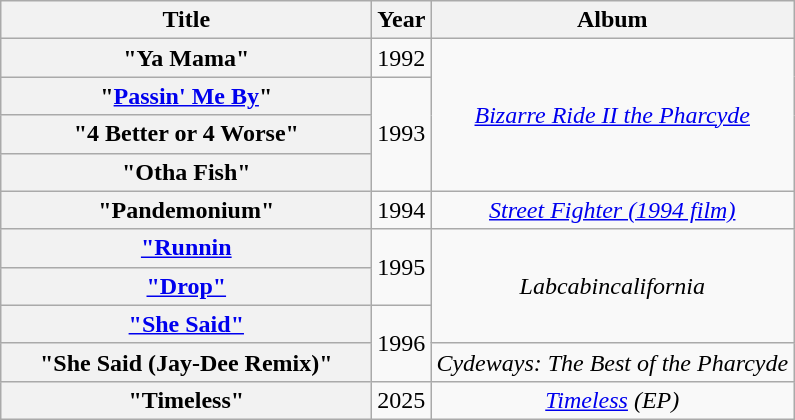<table class="wikitable plainrowheaders" style="text-align:center;">
<tr>
<th scope="col" style="width:15em;">Title</th>
<th scope="col">Year</th>
<th scope="col">Album</th>
</tr>
<tr>
<th scope="row">"Ya Mama"</th>
<td>1992</td>
<td rowspan="4"><em><a href='#'>Bizarre Ride II the Pharcyde</a></em></td>
</tr>
<tr>
<th scope=row>"<a href='#'>Passin' Me By</a>"</th>
<td rowspan="3">1993</td>
</tr>
<tr>
<th>"4 Better or 4 Worse"</th>
</tr>
<tr>
<th>"Otha Fish"</th>
</tr>
<tr>
<th>"Pandemonium"</th>
<td>1994</td>
<td><em><a href='#'>Street Fighter (1994 film)</a></em></td>
</tr>
<tr>
<th scope="row"><a href='#'>"Runnin</a></th>
<td rowspan="2">1995</td>
<td rowspan="3"><em>Labcabincalifornia</em></td>
</tr>
<tr>
<th scope="row"><a href='#'>"Drop"</a></th>
</tr>
<tr>
<th scope="row"><a href='#'>"She Said"</a></th>
<td rowspan="2">1996</td>
</tr>
<tr>
<th scope="row">"She Said (Jay-Dee Remix)"</th>
<td><em>Cydeways: The Best of the Pharcyde</em></td>
</tr>
<tr>
<th scope="row">"Timeless"</th>
<td>2025</td>
<td><em><a href='#'>Timeless</a> (EP)</em></td>
</tr>
</table>
